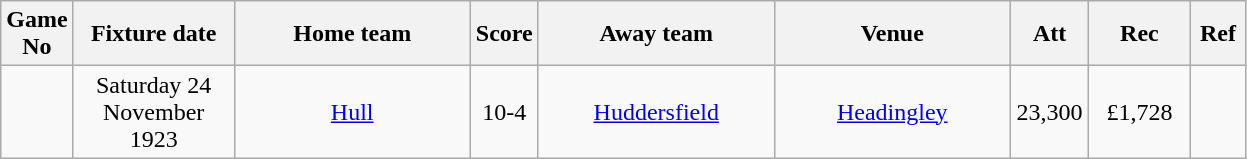<table class="wikitable" style="text-align:center;">
<tr>
<th width=20 abbr="No">Game No</th>
<th width=100 abbr="Date">Fixture date</th>
<th width=150 abbr="Home team">Home team</th>
<th width=20 abbr="Score">Score</th>
<th width=150 abbr="Away team">Away team</th>
<th width=150 abbr="Venue">Venue</th>
<th width=45 abbr="Att">Att</th>
<th width=60 abbr="Rec">Rec</th>
<th width=30 abbr="Ref">Ref</th>
</tr>
<tr>
<td></td>
<td>Saturday 24 November 1923</td>
<td><a href='#'>Hull</a></td>
<td>10-4</td>
<td><a href='#'>Huddersfield</a></td>
<td><a href='#'>Headingley</a></td>
<td>23,300</td>
<td>£1,728</td>
<td></td>
</tr>
</table>
